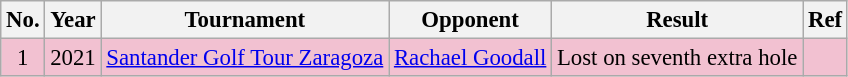<table class="wikitable" style="font-size:95%;">
<tr>
<th>No.</th>
<th>Year</th>
<th>Tournament</th>
<th>Opponent</th>
<th>Result</th>
<th>Ref</th>
</tr>
<tr style="background:#F2C1D1;">
<td align=center>1</td>
<td align=center>2021</td>
<td><a href='#'>Santander Golf Tour Zaragoza</a></td>
<td> <a href='#'>Rachael Goodall</a></td>
<td>Lost on seventh extra hole</td>
<td></td>
</tr>
</table>
